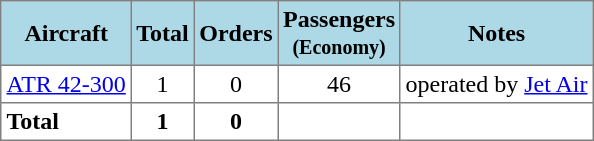<table class="toccolours" border="1" cellpadding="3" style="margin:1em auto; border-collapse:collapse">
<tr bgcolor=lightblue>
<th>Aircraft</th>
<th>Total</th>
<th>Orders</th>
<th>Passengers<br><small>(Economy)</small></th>
<th>Notes</th>
</tr>
<tr>
<td><a href='#'>ATR 42-300</a></td>
<td align="center">1</td>
<td align="center">0</td>
<td align="center">46</td>
<td>operated by <a href='#'>Jet Air</a></td>
</tr>
<tr>
<td><strong>Total</strong></td>
<th>1</th>
<th>0</th>
<th></th>
<td></td>
</tr>
</table>
